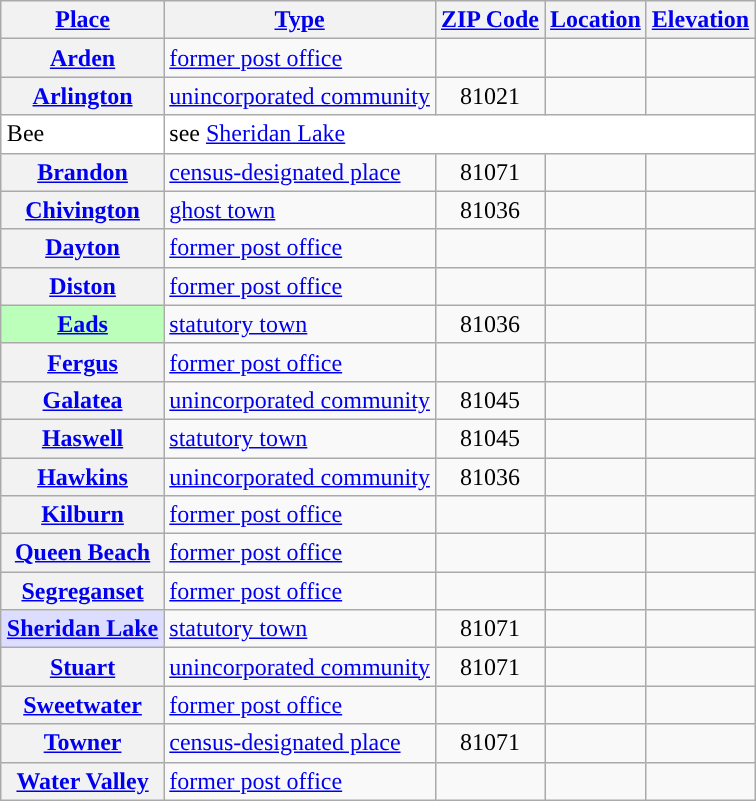<table class="wikitable sortable  plainrowheaders" style="margin:auto;">
<tr>
<th scope=col><a href='#'>Place</a></th>
<th scope=col><a href='#'>Type</a></th>
<th scope=col><a href='#'>ZIP Code</a></th>
<th scope=col><a href='#'>Location</a></th>
<th scope=col><a href='#'>Elevation</a></th>
</tr>
<tr>
<th scope=row><a href='#'>Arden</a></th>
<td><a href='#'>former post office</a></td>
<td align=center></td>
<td></td>
<td></td>
</tr>
<tr>
<th scope=row><a href='#'>Arlington</a></th>
<td><a href='#'>unincorporated community</a></td>
<td align=center>81021</td>
<td></td>
<td align=right></td>
</tr>
<tr bgcolor=white>
<td>Bee</td>
<td colspan=4>see <a href='#'>Sheridan Lake</a></td>
</tr>
<tr>
<th scope=row><a href='#'>Brandon</a></th>
<td><a href='#'>census-designated place</a></td>
<td align=center>81071</td>
<td></td>
<td align=right></td>
</tr>
<tr>
<th scope=row><a href='#'>Chivington</a></th>
<td><a href='#'>ghost town</a></td>
<td align=center>81036</td>
<td></td>
<td align=right></td>
</tr>
<tr>
<th scope=row><a href='#'>Dayton</a></th>
<td><a href='#'>former post office</a></td>
<td align=center></td>
<td></td>
<td></td>
</tr>
<tr>
<th scope=row><a href='#'>Diston</a></th>
<td><a href='#'>former post office</a></td>
<td align=center></td>
<td></td>
<td></td>
</tr>
<tr>
<th scope=row style="background:#BBFFBB;"><a href='#'>Eads</a></th>
<td><a href='#'>statutory town</a></td>
<td align=center>81036</td>
<td></td>
<td align=right></td>
</tr>
<tr>
<th scope=row><a href='#'>Fergus</a></th>
<td><a href='#'>former post office</a></td>
<td align=center></td>
<td></td>
<td></td>
</tr>
<tr>
<th scope=row><a href='#'>Galatea</a></th>
<td><a href='#'>unincorporated community</a></td>
<td align=center>81045</td>
<td></td>
<td align=right></td>
</tr>
<tr>
<th scope=row><a href='#'>Haswell</a></th>
<td><a href='#'>statutory town</a></td>
<td align=center>81045</td>
<td></td>
<td align=right></td>
</tr>
<tr>
<th scope=row><a href='#'>Hawkins</a></th>
<td><a href='#'>unincorporated community</a></td>
<td align=center>81036</td>
<td></td>
<td align=right></td>
</tr>
<tr>
<th scope=row><a href='#'>Kilburn</a></th>
<td><a href='#'>former post office</a></td>
<td align=center></td>
<td></td>
<td></td>
</tr>
<tr>
<th scope=row><a href='#'>Queen Beach</a></th>
<td><a href='#'>former post office</a></td>
<td align=center></td>
<td></td>
<td></td>
</tr>
<tr>
<th scope=row><a href='#'>Segreganset</a></th>
<td><a href='#'>former post office</a></td>
<td align=center></td>
<td></td>
<td></td>
</tr>
<tr>
<th scope=row style="background:#DDDDFF;"><a href='#'>Sheridan Lake</a></th>
<td><a href='#'>statutory town</a></td>
<td align=center>81071</td>
<td></td>
<td align=right></td>
</tr>
<tr>
<th scope=row><a href='#'>Stuart</a></th>
<td><a href='#'>unincorporated community</a></td>
<td align=center>81071</td>
<td></td>
<td align=right></td>
</tr>
<tr>
<th scope=row><a href='#'>Sweetwater</a></th>
<td><a href='#'>former post office</a></td>
<td align=center></td>
<td></td>
<td></td>
</tr>
<tr>
<th scope=row><a href='#'>Towner</a></th>
<td><a href='#'>census-designated place</a></td>
<td align=center>81071</td>
<td></td>
<td align=right></td>
</tr>
<tr>
<th scope=row><a href='#'>Water Valley</a></th>
<td><a href='#'>former post office</a></td>
<td align=center></td>
<td></td>
<td></td>
</tr>
</table>
